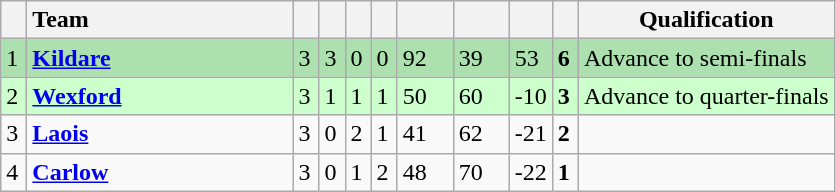<table class="wikitable">
<tr>
<th width="10"></th>
<th width="170" style="text-align:left;">Team</th>
<th width="10"></th>
<th width="10"></th>
<th width="10"></th>
<th width="10"></th>
<th width="30"></th>
<th width="30"></th>
<th width="10"></th>
<th width="10"></th>
<th>Qualification</th>
</tr>
<tr style="background:#ace1af">
<td>1</td>
<td align="left"><strong> <a href='#'>Kildare</a></strong></td>
<td>3</td>
<td>3</td>
<td>0</td>
<td>0</td>
<td>92</td>
<td>39</td>
<td>53</td>
<td><strong>6</strong></td>
<td>Advance to semi-finals</td>
</tr>
<tr style="background:#ccffcc">
<td>2</td>
<td align="left"><strong> <a href='#'>Wexford</a></strong></td>
<td>3</td>
<td>1</td>
<td>1</td>
<td>1</td>
<td>50</td>
<td>60</td>
<td>-10</td>
<td><strong>3</strong></td>
<td>Advance to quarter-finals</td>
</tr>
<tr>
<td>3</td>
<td align="left"><strong> <a href='#'>Laois</a></strong></td>
<td>3</td>
<td>0</td>
<td>2</td>
<td>1</td>
<td>41</td>
<td>62</td>
<td>-21</td>
<td><strong>2</strong></td>
</tr>
<tr>
<td>4</td>
<td align="left"><strong> <a href='#'>Carlow</a></strong></td>
<td>3</td>
<td>0</td>
<td>1</td>
<td>2</td>
<td>48</td>
<td>70</td>
<td>-22</td>
<td><strong>1</strong></td>
<td></td>
</tr>
</table>
